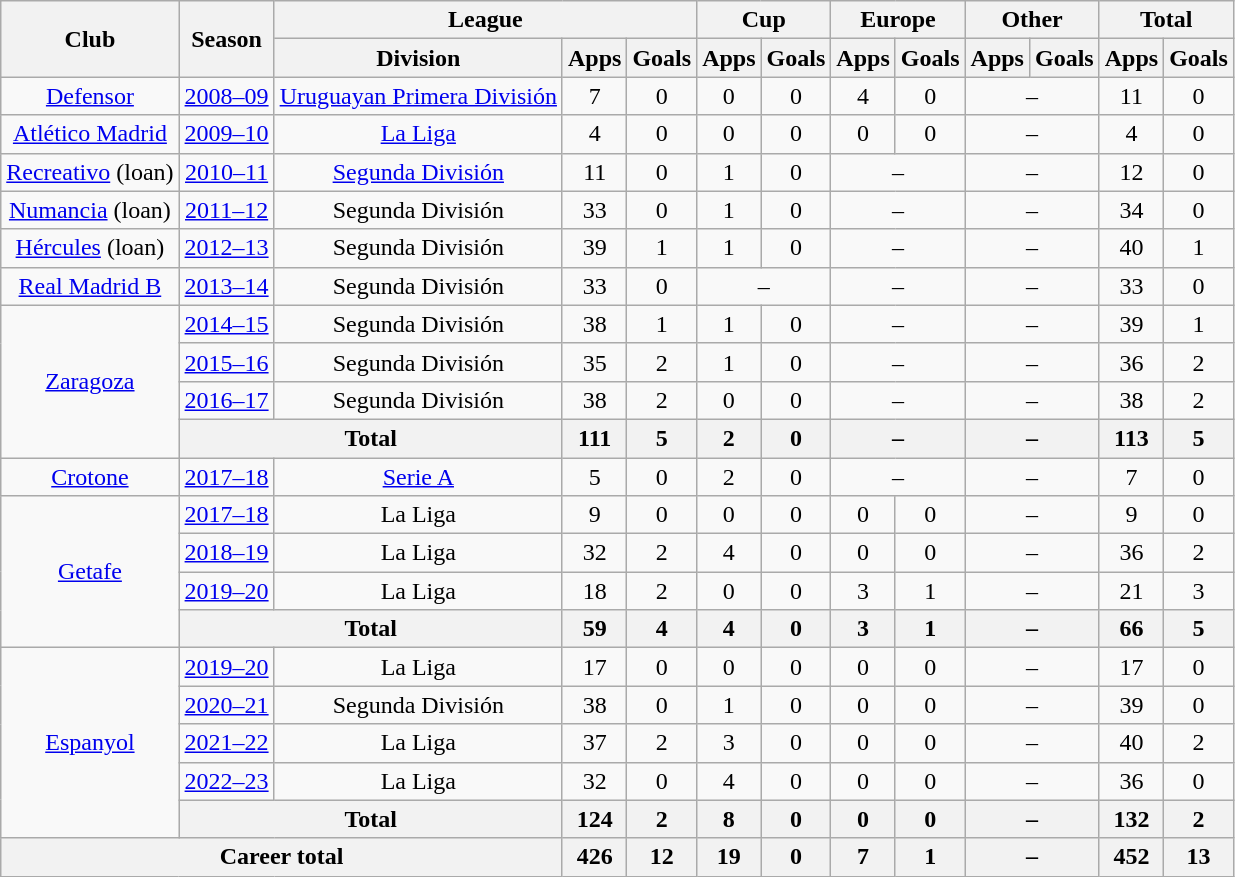<table class="wikitable" style="text-align:center">
<tr>
<th rowspan="2">Club</th>
<th rowspan="2">Season</th>
<th colspan="3">League</th>
<th colspan="2">Cup</th>
<th colspan="2">Europe</th>
<th colspan="2">Other</th>
<th colspan="2">Total</th>
</tr>
<tr>
<th>Division</th>
<th>Apps</th>
<th>Goals</th>
<th>Apps</th>
<th>Goals</th>
<th>Apps</th>
<th>Goals</th>
<th>Apps</th>
<th>Goals</th>
<th>Apps</th>
<th>Goals</th>
</tr>
<tr>
<td><a href='#'>Defensor</a></td>
<td><a href='#'>2008–09</a></td>
<td><a href='#'>Uruguayan Primera División</a></td>
<td>7</td>
<td>0</td>
<td>0</td>
<td>0</td>
<td>4</td>
<td>0</td>
<td colspan="2">–</td>
<td>11</td>
<td>0</td>
</tr>
<tr>
<td><a href='#'>Atlético Madrid</a></td>
<td><a href='#'>2009–10</a></td>
<td><a href='#'>La Liga</a></td>
<td>4</td>
<td>0</td>
<td>0</td>
<td>0</td>
<td>0</td>
<td>0</td>
<td colspan="2">–</td>
<td>4</td>
<td>0</td>
</tr>
<tr>
<td><a href='#'>Recreativo</a> (loan)</td>
<td><a href='#'>2010–11</a></td>
<td><a href='#'>Segunda División</a></td>
<td>11</td>
<td>0</td>
<td>1</td>
<td>0</td>
<td colspan="2">–</td>
<td colspan="2">–</td>
<td>12</td>
<td>0</td>
</tr>
<tr>
<td><a href='#'>Numancia</a> (loan)</td>
<td><a href='#'>2011–12</a></td>
<td>Segunda División</td>
<td>33</td>
<td>0</td>
<td>1</td>
<td>0</td>
<td colspan="2">–</td>
<td colspan="2">–</td>
<td>34</td>
<td>0</td>
</tr>
<tr>
<td><a href='#'>Hércules</a> (loan)</td>
<td><a href='#'>2012–13</a></td>
<td>Segunda División</td>
<td>39</td>
<td>1</td>
<td>1</td>
<td>0</td>
<td colspan="2">–</td>
<td colspan="2">–</td>
<td>40</td>
<td>1</td>
</tr>
<tr>
<td><a href='#'>Real Madrid B</a></td>
<td><a href='#'>2013–14</a></td>
<td>Segunda División</td>
<td>33</td>
<td>0</td>
<td colspan="2">–</td>
<td colspan="2">–</td>
<td colspan="2">–</td>
<td>33</td>
<td>0</td>
</tr>
<tr>
<td rowspan="4"><a href='#'>Zaragoza</a></td>
<td><a href='#'>2014–15</a></td>
<td>Segunda División</td>
<td>38</td>
<td>1</td>
<td>1</td>
<td>0</td>
<td colspan="2">–</td>
<td colspan="2">–</td>
<td>39</td>
<td>1</td>
</tr>
<tr>
<td><a href='#'>2015–16</a></td>
<td>Segunda División</td>
<td>35</td>
<td>2</td>
<td>1</td>
<td>0</td>
<td colspan="2">–</td>
<td colspan="2">–</td>
<td>36</td>
<td>2</td>
</tr>
<tr>
<td><a href='#'>2016–17</a></td>
<td>Segunda División</td>
<td>38</td>
<td>2</td>
<td>0</td>
<td>0</td>
<td colspan="2">–</td>
<td colspan="2">–</td>
<td>38</td>
<td>2</td>
</tr>
<tr>
<th colspan="2">Total</th>
<th>111</th>
<th>5</th>
<th>2</th>
<th>0</th>
<th colspan="2">–</th>
<th colspan="2">–</th>
<th>113</th>
<th>5</th>
</tr>
<tr>
<td><a href='#'>Crotone</a></td>
<td><a href='#'>2017–18</a></td>
<td><a href='#'>Serie A</a></td>
<td>5</td>
<td>0</td>
<td>2</td>
<td>0</td>
<td colspan="2">–</td>
<td colspan="2">–</td>
<td>7</td>
<td>0</td>
</tr>
<tr>
<td rowspan="4"><a href='#'>Getafe</a></td>
<td><a href='#'>2017–18</a></td>
<td>La Liga</td>
<td>9</td>
<td>0</td>
<td>0</td>
<td>0</td>
<td>0</td>
<td>0</td>
<td colspan="2">–</td>
<td>9</td>
<td>0</td>
</tr>
<tr>
<td><a href='#'>2018–19</a></td>
<td>La Liga</td>
<td>32</td>
<td>2</td>
<td>4</td>
<td>0</td>
<td>0</td>
<td>0</td>
<td colspan="2">–</td>
<td>36</td>
<td>2</td>
</tr>
<tr>
<td><a href='#'>2019–20</a></td>
<td>La Liga</td>
<td>18</td>
<td>2</td>
<td>0</td>
<td>0</td>
<td>3</td>
<td>1</td>
<td colspan="2">–</td>
<td>21</td>
<td>3</td>
</tr>
<tr>
<th colspan="2">Total</th>
<th>59</th>
<th>4</th>
<th>4</th>
<th>0</th>
<th>3</th>
<th>1</th>
<th colspan="2">–</th>
<th>66</th>
<th>5</th>
</tr>
<tr>
<td rowspan="5"><a href='#'>Espanyol</a></td>
<td><a href='#'>2019–20</a></td>
<td>La Liga</td>
<td>17</td>
<td>0</td>
<td>0</td>
<td>0</td>
<td>0</td>
<td>0</td>
<td colspan="2">–</td>
<td>17</td>
<td>0</td>
</tr>
<tr>
<td><a href='#'>2020–21</a></td>
<td>Segunda División</td>
<td>38</td>
<td>0</td>
<td>1</td>
<td>0</td>
<td>0</td>
<td>0</td>
<td colspan="2">–</td>
<td>39</td>
<td>0</td>
</tr>
<tr>
<td><a href='#'>2021–22</a></td>
<td>La Liga</td>
<td>37</td>
<td>2</td>
<td>3</td>
<td>0</td>
<td>0</td>
<td>0</td>
<td colspan="2">–</td>
<td>40</td>
<td>2</td>
</tr>
<tr>
<td><a href='#'>2022–23</a></td>
<td>La Liga</td>
<td>32</td>
<td>0</td>
<td>4</td>
<td>0</td>
<td>0</td>
<td>0</td>
<td colspan="2">–</td>
<td>36</td>
<td>0</td>
</tr>
<tr>
<th colspan="2">Total</th>
<th>124</th>
<th>2</th>
<th>8</th>
<th>0</th>
<th>0</th>
<th>0</th>
<th colspan="2">–</th>
<th>132</th>
<th>2</th>
</tr>
<tr>
<th colspan="3">Career total</th>
<th>426</th>
<th>12</th>
<th>19</th>
<th>0</th>
<th>7</th>
<th>1</th>
<th colspan="2">–</th>
<th>452</th>
<th>13</th>
</tr>
</table>
